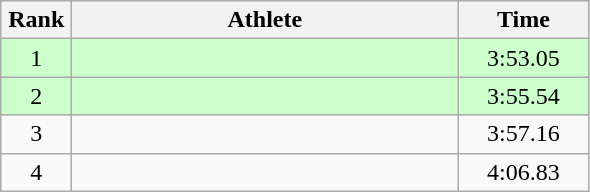<table class=wikitable style="text-align:center">
<tr>
<th width=40>Rank</th>
<th width=250>Athlete</th>
<th width=80>Time</th>
</tr>
<tr bgcolor="ccffcc">
<td>1</td>
<td align=left></td>
<td>3:53.05</td>
</tr>
<tr bgcolor="ccffcc">
<td>2</td>
<td align=left></td>
<td>3:55.54</td>
</tr>
<tr>
<td>3</td>
<td align=left></td>
<td>3:57.16</td>
</tr>
<tr>
<td>4</td>
<td align=left></td>
<td>4:06.83</td>
</tr>
</table>
